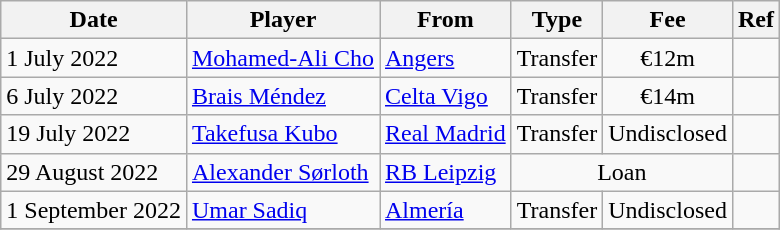<table class="wikitable">
<tr>
<th>Date</th>
<th>Player</th>
<th>From</th>
<th>Type</th>
<th>Fee</th>
<th>Ref</th>
</tr>
<tr>
<td>1 July 2022</td>
<td> <a href='#'>Mohamed-Ali Cho</a></td>
<td> <a href='#'>Angers</a></td>
<td align=center>Transfer</td>
<td align=center>€12m</td>
<td align=center></td>
</tr>
<tr>
<td>6 July 2022</td>
<td> <a href='#'>Brais Méndez</a></td>
<td><a href='#'>Celta Vigo</a></td>
<td align=center>Transfer</td>
<td align=center>€14m</td>
<td align=center></td>
</tr>
<tr>
<td>19 July 2022</td>
<td> <a href='#'>Takefusa Kubo</a></td>
<td><a href='#'>Real Madrid</a></td>
<td align=center>Transfer</td>
<td align=center>Undisclosed</td>
<td align=center></td>
</tr>
<tr>
<td>29 August 2022</td>
<td> <a href='#'>Alexander Sørloth</a></td>
<td> <a href='#'>RB Leipzig</a></td>
<td colspan="2" align=center>Loan</td>
<td align=center></td>
</tr>
<tr>
<td>1 September 2022</td>
<td> <a href='#'>Umar Sadiq</a></td>
<td><a href='#'>Almería</a></td>
<td align=center>Transfer</td>
<td align=center>Undisclosed</td>
<td align=center></td>
</tr>
<tr>
</tr>
</table>
